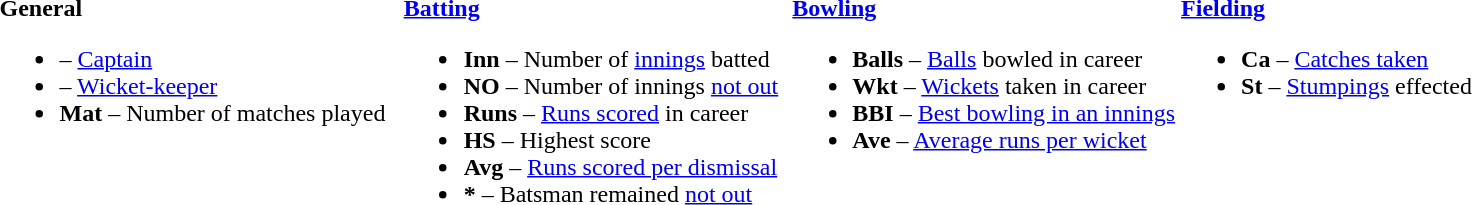<table>
<tr>
<td valign="top" style="width:26%"><br><strong>General</strong><ul><li> – <a href='#'>Captain</a></li><li> – <a href='#'>Wicket-keeper</a></li><li><strong>Mat</strong> – Number of matches played</li></ul></td>
<td valign="top" style="width:25%"><br><strong><a href='#'>Batting</a></strong><ul><li><strong>Inn</strong> – Number of <a href='#'>innings</a> batted</li><li><strong>NO</strong> – Number of innings <a href='#'>not out</a></li><li><strong>Runs</strong> – <a href='#'>Runs scored</a> in career</li><li><strong>HS</strong> – Highest score</li><li><strong>Avg</strong> – <a href='#'>Runs scored per dismissal</a></li><li><strong>*</strong> – Batsman remained <a href='#'>not out</a></li></ul></td>
<td valign="top" style="width:25%"><br><strong><a href='#'>Bowling</a></strong><ul><li><strong>Balls</strong> – <a href='#'>Balls</a> bowled in career</li><li><strong>Wkt</strong> – <a href='#'>Wickets</a> taken in career</li><li><strong>BBI</strong> – <a href='#'>Best bowling in an innings</a></li><li><strong>Ave</strong> – <a href='#'>Average runs per wicket</a></li></ul></td>
<td valign="top" style="width:24%"><br><strong><a href='#'>Fielding</a></strong><ul><li><strong>Ca</strong> – <a href='#'>Catches taken</a></li><li><strong>St</strong> – <a href='#'>Stumpings</a> effected</li></ul></td>
</tr>
</table>
